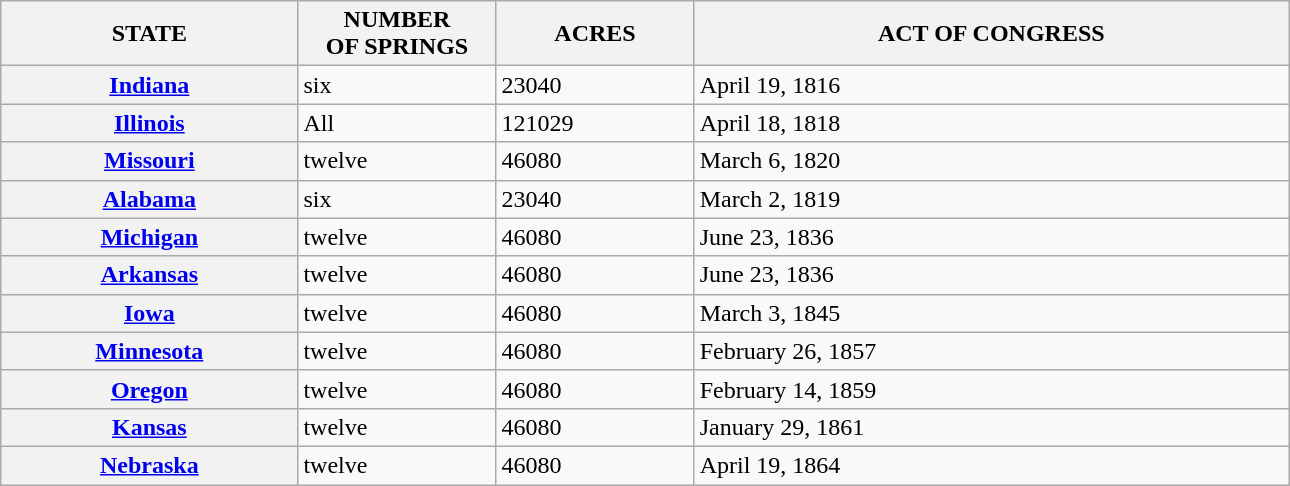<table class="wikitable" style="width:68%">
<tr>
<th width = 15%><strong>STATE</strong></th>
<th width = 10%><strong>NUMBER<br>OF SPRINGS</strong></th>
<th width = 10%><strong>ACRES</strong></th>
<th Width = 30%><strong>ACT OF CONGRESS</strong></th>
</tr>
<tr>
<th><a href='#'>Indiana</a></th>
<td>six</td>
<td>23040</td>
<td> April 19, 1816</td>
</tr>
<tr>
<th><a href='#'>Illinois</a></th>
<td>All</td>
<td>121029</td>
<td> April 18, 1818</td>
</tr>
<tr>
<th><a href='#'>Missouri</a></th>
<td>twelve</td>
<td>46080</td>
<td> March 6, 1820</td>
</tr>
<tr>
<th><a href='#'>Alabama</a></th>
<td>six</td>
<td>23040</td>
<td> March 2, 1819</td>
</tr>
<tr>
<th><a href='#'>Michigan</a></th>
<td>twelve</td>
<td>46080</td>
<td> June 23, 1836</td>
</tr>
<tr>
<th><a href='#'>Arkansas</a></th>
<td>twelve</td>
<td>46080</td>
<td> June 23, 1836</td>
</tr>
<tr>
<th><a href='#'>Iowa</a></th>
<td>twelve</td>
<td>46080</td>
<td> March 3, 1845</td>
</tr>
<tr>
<th><a href='#'>Minnesota</a></th>
<td>twelve</td>
<td>46080</td>
<td> February 26, 1857</td>
</tr>
<tr>
<th><a href='#'>Oregon</a></th>
<td>twelve</td>
<td>46080</td>
<td> February 14, 1859</td>
</tr>
<tr>
<th><a href='#'>Kansas</a></th>
<td>twelve</td>
<td>46080</td>
<td> January 29, 1861</td>
</tr>
<tr>
<th><a href='#'>Nebraska</a></th>
<td>twelve</td>
<td>46080</td>
<td> April 19, 1864</td>
</tr>
</table>
